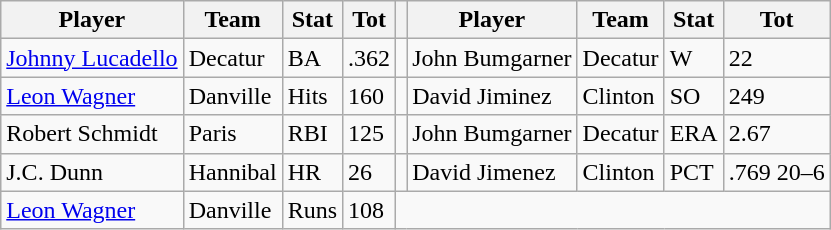<table class="wikitable">
<tr>
<th>Player</th>
<th>Team</th>
<th>Stat</th>
<th>Tot</th>
<th></th>
<th>Player</th>
<th>Team</th>
<th>Stat</th>
<th>Tot</th>
</tr>
<tr>
<td><a href='#'>Johnny Lucadello</a></td>
<td>Decatur</td>
<td>BA</td>
<td>.362</td>
<td></td>
<td>John Bumgarner</td>
<td>Decatur</td>
<td>W</td>
<td>22</td>
</tr>
<tr>
<td><a href='#'>Leon Wagner</a></td>
<td>Danville</td>
<td>Hits</td>
<td>160</td>
<td></td>
<td>David Jiminez</td>
<td>Clinton</td>
<td>SO</td>
<td>249</td>
</tr>
<tr>
<td>Robert Schmidt</td>
<td>Paris</td>
<td>RBI</td>
<td>125</td>
<td></td>
<td>John Bumgarner</td>
<td>Decatur</td>
<td>ERA</td>
<td>2.67</td>
</tr>
<tr>
<td>J.C. Dunn</td>
<td>Hannibal</td>
<td>HR</td>
<td>26</td>
<td></td>
<td>David Jimenez</td>
<td>Clinton</td>
<td>PCT</td>
<td>.769 20–6</td>
</tr>
<tr>
<td><a href='#'>Leon Wagner</a></td>
<td>Danville</td>
<td>Runs</td>
<td>108</td>
</tr>
</table>
